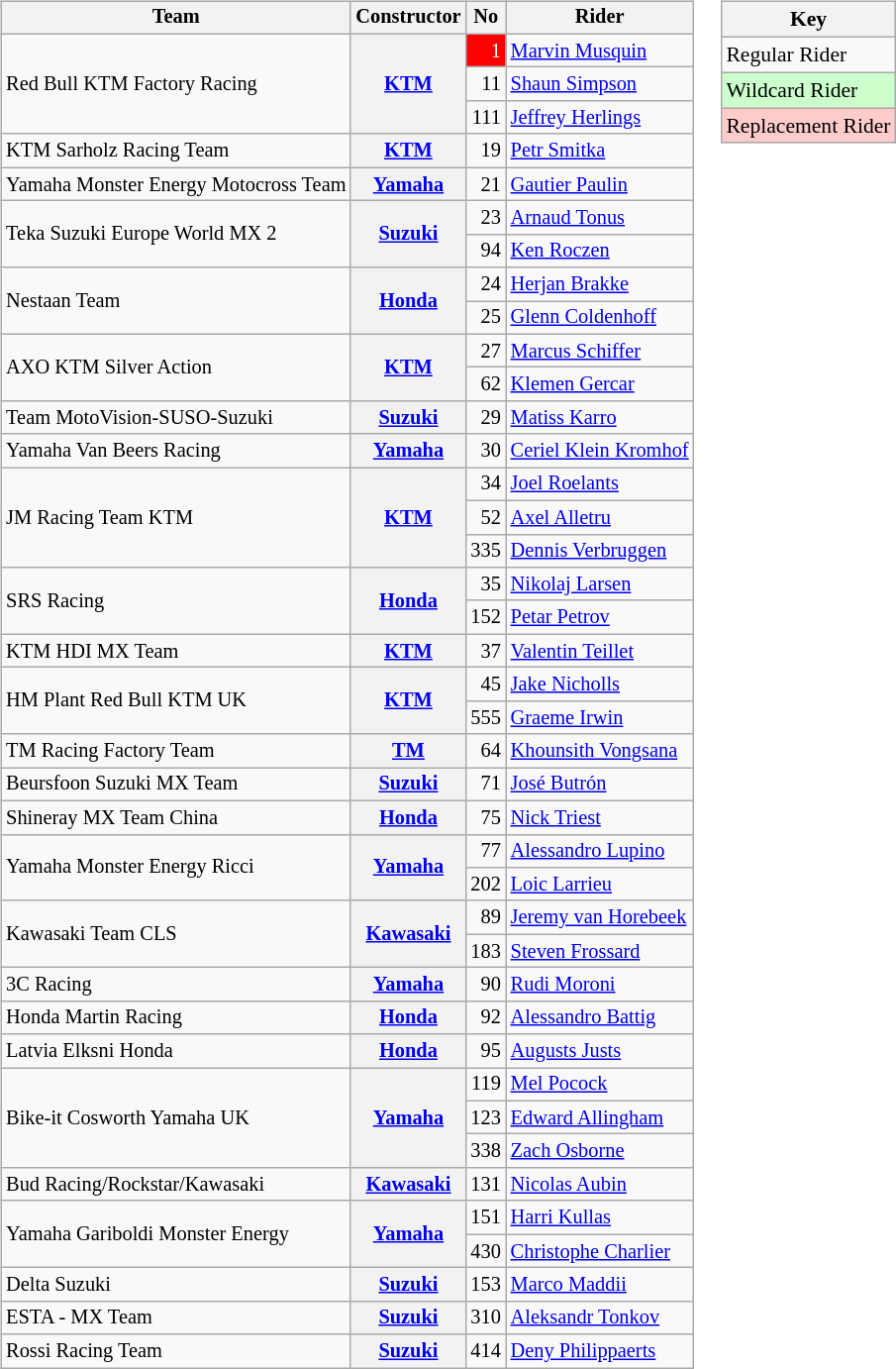<table>
<tr>
<td><br><table class="wikitable" style="font-size: 85%">
<tr>
<th>Team</th>
<th>Constructor</th>
<th>No</th>
<th>Rider</th>
</tr>
<tr>
<td rowspan=3>Red Bull KTM Factory Racing</td>
<th rowspan=3><a href='#'>KTM</a></th>
<td align="right" style="background:red; color:white;">1</td>
<td> <a href='#'>Marvin Musquin</a></td>
</tr>
<tr>
<td align="right">11</td>
<td> <a href='#'>Shaun Simpson</a></td>
</tr>
<tr>
<td align="right">111</td>
<td> <a href='#'>Jeffrey Herlings</a></td>
</tr>
<tr>
<td>KTM Sarholz Racing Team</td>
<th><a href='#'>KTM</a></th>
<td align="right">19</td>
<td> <a href='#'>Petr Smitka</a></td>
</tr>
<tr>
<td>Yamaha Monster Energy Motocross Team</td>
<th><a href='#'>Yamaha</a></th>
<td align="right">21</td>
<td> <a href='#'>Gautier Paulin</a></td>
</tr>
<tr>
<td rowspan=2>Teka Suzuki Europe World MX 2</td>
<th rowspan=2><a href='#'>Suzuki</a></th>
<td align="right">23</td>
<td> <a href='#'>Arnaud Tonus</a></td>
</tr>
<tr>
<td align="right">94</td>
<td> <a href='#'>Ken Roczen</a></td>
</tr>
<tr>
<td rowspan=2>Nestaan Team</td>
<th rowspan=2><a href='#'>Honda</a></th>
<td align="right">24</td>
<td> <a href='#'>Herjan Brakke</a></td>
</tr>
<tr>
<td align="right">25</td>
<td> <a href='#'>Glenn Coldenhoff</a></td>
</tr>
<tr>
<td rowspan=2>AXO KTM Silver Action</td>
<th rowspan=2><a href='#'>KTM</a></th>
<td align="right">27</td>
<td> <a href='#'>Marcus Schiffer</a></td>
</tr>
<tr>
<td align="right">62</td>
<td> <a href='#'>Klemen Gercar</a></td>
</tr>
<tr>
<td>Team MotoVision-SUSO-Suzuki</td>
<th><a href='#'>Suzuki</a></th>
<td align="right">29</td>
<td> <a href='#'>Matiss Karro</a></td>
</tr>
<tr>
<td>Yamaha Van Beers Racing</td>
<th><a href='#'>Yamaha</a></th>
<td align="right">30</td>
<td> <a href='#'>Ceriel Klein Kromhof</a></td>
</tr>
<tr>
<td rowspan=3>JM Racing Team KTM</td>
<th rowspan=3><a href='#'>KTM</a></th>
<td align="right">34</td>
<td> <a href='#'>Joel Roelants</a></td>
</tr>
<tr>
<td align="right">52</td>
<td> <a href='#'>Axel Alletru</a></td>
</tr>
<tr>
<td align="right">335</td>
<td> <a href='#'>Dennis Verbruggen</a></td>
</tr>
<tr>
<td rowspan=2>SRS Racing</td>
<th rowspan=2><a href='#'>Honda</a></th>
<td align="right">35</td>
<td> <a href='#'>Nikolaj Larsen</a></td>
</tr>
<tr>
<td align="right">152</td>
<td> <a href='#'>Petar Petrov</a></td>
</tr>
<tr>
<td>KTM HDI MX Team</td>
<th><a href='#'>KTM</a></th>
<td align="right">37</td>
<td> <a href='#'>Valentin Teillet</a></td>
</tr>
<tr>
<td rowspan=2>HM Plant Red Bull KTM UK</td>
<th rowspan=2><a href='#'>KTM</a></th>
<td align="right">45</td>
<td> <a href='#'>Jake Nicholls</a></td>
</tr>
<tr>
<td align="right">555</td>
<td> <a href='#'>Graeme Irwin</a></td>
</tr>
<tr>
<td>TM Racing Factory Team</td>
<th><a href='#'>TM</a></th>
<td align="right">64</td>
<td> <a href='#'>Khounsith Vongsana</a></td>
</tr>
<tr>
<td>Beursfoon Suzuki MX Team</td>
<th><a href='#'>Suzuki</a></th>
<td align="right">71</td>
<td> <a href='#'>José Butrón</a></td>
</tr>
<tr>
<td>Shineray MX Team China</td>
<th><a href='#'>Honda</a></th>
<td align="right">75</td>
<td> <a href='#'>Nick Triest</a></td>
</tr>
<tr>
<td rowspan=2>Yamaha Monster Energy Ricci</td>
<th rowspan=2><a href='#'>Yamaha</a></th>
<td align="right">77</td>
<td> <a href='#'>Alessandro Lupino</a></td>
</tr>
<tr>
<td align="right">202</td>
<td> <a href='#'>Loic Larrieu</a></td>
</tr>
<tr>
<td rowspan=2>Kawasaki Team CLS</td>
<th rowspan=2><a href='#'>Kawasaki</a></th>
<td align="right">89</td>
<td> <a href='#'>Jeremy van Horebeek</a></td>
</tr>
<tr>
<td align="right">183</td>
<td> <a href='#'>Steven Frossard</a></td>
</tr>
<tr>
<td>3C Racing</td>
<th><a href='#'>Yamaha</a></th>
<td align="right">90</td>
<td> <a href='#'>Rudi Moroni</a></td>
</tr>
<tr>
<td>Honda Martin Racing</td>
<th><a href='#'>Honda</a></th>
<td align="right">92</td>
<td> <a href='#'>Alessandro Battig</a></td>
</tr>
<tr>
<td>Latvia Elksni Honda</td>
<th><a href='#'>Honda</a></th>
<td align="right">95</td>
<td> <a href='#'>Augusts Justs</a></td>
</tr>
<tr>
<td rowspan=3>Bike-it Cosworth Yamaha UK</td>
<th rowspan=3><a href='#'>Yamaha</a></th>
<td align="right">119</td>
<td> <a href='#'>Mel Pocock</a></td>
</tr>
<tr>
<td align="right">123</td>
<td> <a href='#'>Edward Allingham</a></td>
</tr>
<tr>
<td align="right">338</td>
<td> <a href='#'>Zach Osborne</a></td>
</tr>
<tr>
<td>Bud Racing/Rockstar/Kawasaki</td>
<th><a href='#'>Kawasaki</a></th>
<td align="right">131</td>
<td> <a href='#'>Nicolas Aubin</a></td>
</tr>
<tr>
<td rowspan=2>Yamaha Gariboldi Monster Energy</td>
<th rowspan=2><a href='#'>Yamaha</a></th>
<td align="right">151</td>
<td> <a href='#'>Harri Kullas</a></td>
</tr>
<tr>
<td align="right">430</td>
<td> <a href='#'>Christophe Charlier</a></td>
</tr>
<tr>
<td>Delta Suzuki</td>
<th><a href='#'>Suzuki</a></th>
<td align="right">153</td>
<td> <a href='#'>Marco Maddii</a></td>
</tr>
<tr>
<td>ESTA - MX Team</td>
<th><a href='#'>Suzuki</a></th>
<td align="right">310</td>
<td> <a href='#'>Aleksandr Tonkov</a></td>
</tr>
<tr>
<td>Rossi Racing Team</td>
<th><a href='#'>Suzuki</a></th>
<td align="right">414</td>
<td> <a href='#'>Deny Philippaerts</a></td>
</tr>
</table>
</td>
<td valign="top"><br><table class="wikitable" style="font-size: 90%">
<tr>
<th colspan=2>Key</th>
</tr>
<tr>
<td>Regular Rider</td>
</tr>
<tr style="background-color:#ccffcc">
<td>Wildcard Rider</td>
</tr>
<tr style="background-color:#ffcccc">
<td>Replacement Rider</td>
</tr>
</table>
</td>
</tr>
</table>
